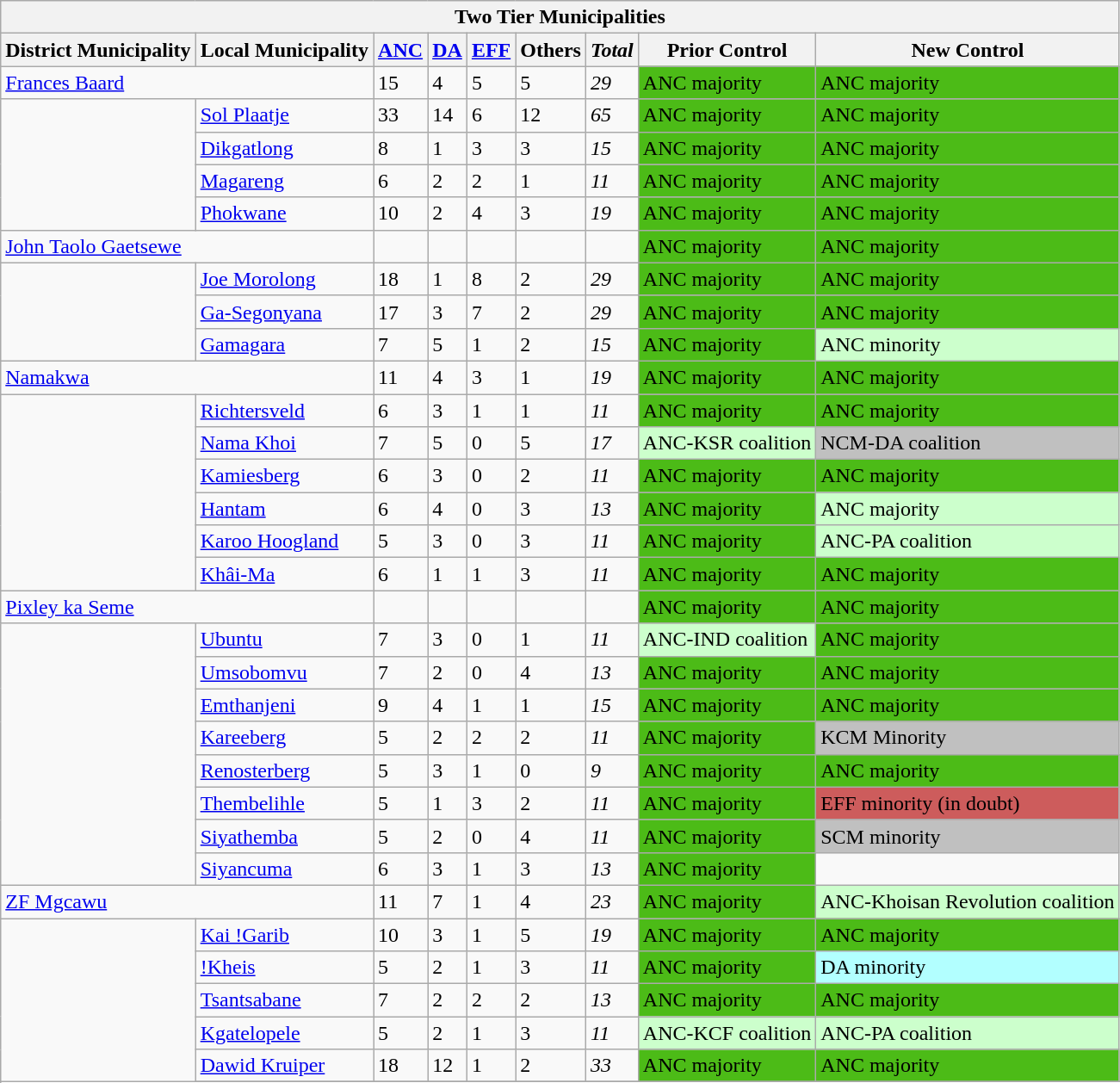<table class="wikitable">
<tr>
<th colspan="9">Two Tier Municipalities</th>
</tr>
<tr>
<th>District Municipality</th>
<th>Local Municipality</th>
<th><a href='#'>ANC</a></th>
<th><a href='#'>DA</a></th>
<th><a href='#'>EFF</a></th>
<th>Others</th>
<th><em>Total</em></th>
<th>Prior Control</th>
<th>New Control</th>
</tr>
<tr>
<td colspan="2"><a href='#'>Frances Baard</a></td>
<td>15</td>
<td>4</td>
<td>5</td>
<td>5</td>
<td><em>29</em></td>
<td style="background:#4CBB17">ANC majority</td>
<td style="background:#4CBB17">ANC majority</td>
</tr>
<tr>
<td rowspan="4"></td>
<td><a href='#'>Sol Plaatje</a></td>
<td>33</td>
<td>14</td>
<td>6</td>
<td>12</td>
<td><em>65</em></td>
<td style="background:#4CBB17">ANC majority</td>
<td style="background:#4CBB17">ANC majority</td>
</tr>
<tr>
<td><a href='#'>Dikgatlong</a></td>
<td>8</td>
<td>1</td>
<td>3</td>
<td>3</td>
<td><em>15</em></td>
<td style="background:#4CBB17">ANC majority</td>
<td style="background:#4CBB17">ANC majority</td>
</tr>
<tr>
<td><a href='#'>Magareng</a></td>
<td>6</td>
<td>2</td>
<td>2</td>
<td>1</td>
<td><em>11</em></td>
<td style="background:#4CBB17">ANC majority</td>
<td style="background:#4CBB17">ANC majority</td>
</tr>
<tr>
<td><a href='#'>Phokwane</a></td>
<td>10</td>
<td>2</td>
<td>4</td>
<td>3</td>
<td><em>19</em></td>
<td style="background:#4CBB17">ANC majority</td>
<td style="background:#4CBB17">ANC majority</td>
</tr>
<tr>
<td colspan="2"><a href='#'>John Taolo Gaetsewe</a></td>
<td></td>
<td></td>
<td></td>
<td></td>
<td></td>
<td style="background:#4CBB17">ANC majority</td>
<td style="background:#4CBB17">ANC majority</td>
</tr>
<tr>
<td rowspan="3"></td>
<td><a href='#'>Joe Morolong</a></td>
<td>18</td>
<td>1</td>
<td>8</td>
<td>2</td>
<td><em>29</em></td>
<td style="background:#4CBB17">ANC majority</td>
<td style="background:#4CBB17">ANC majority</td>
</tr>
<tr>
<td><a href='#'>Ga-Segonyana</a></td>
<td>17</td>
<td>3</td>
<td>7</td>
<td>2</td>
<td><em>29</em></td>
<td style="background:#4CBB17">ANC majority</td>
<td style="background:#4CBB17">ANC majority</td>
</tr>
<tr>
<td><a href='#'>Gamagara</a></td>
<td>7</td>
<td>5</td>
<td>1</td>
<td>2</td>
<td><em>15</em></td>
<td style="background:#4CBB17">ANC majority</td>
<td style="background:#cfc;">ANC minority</td>
</tr>
<tr>
<td colspan="2"><a href='#'>Namakwa</a></td>
<td>11</td>
<td>4</td>
<td>3</td>
<td>1</td>
<td><em>19</em></td>
<td style="background:#4CBB17">ANC majority</td>
<td style="background:#4CBB17">ANC majority</td>
</tr>
<tr>
<td rowspan="6"></td>
<td><a href='#'>Richtersveld</a></td>
<td>6</td>
<td>3</td>
<td>1</td>
<td>1</td>
<td><em>11</em></td>
<td style="background:#4CBB17">ANC majority</td>
<td style="background:#4CBB17">ANC majority</td>
</tr>
<tr>
<td><a href='#'>Nama Khoi</a></td>
<td>7</td>
<td>5</td>
<td>0</td>
<td>5</td>
<td><em>17</em></td>
<td style="background:#cfc;">ANC-KSR coalition</td>
<td style="background:silver;">NCM-DA coalition</td>
</tr>
<tr>
<td><a href='#'>Kamiesberg</a></td>
<td>6</td>
<td>3</td>
<td>0</td>
<td>2</td>
<td><em>11</em></td>
<td style="background:#4CBB17">ANC majority</td>
<td style="background:#4CBB17">ANC majority</td>
</tr>
<tr>
<td><a href='#'>Hantam</a></td>
<td>6</td>
<td>4</td>
<td>0</td>
<td>3</td>
<td><em>13</em></td>
<td style="background:#4CBB17">ANC majority</td>
<td style="background:#cfc;">ANC majority</td>
</tr>
<tr>
<td><a href='#'>Karoo Hoogland</a></td>
<td>5</td>
<td>3</td>
<td>0</td>
<td>3</td>
<td><em>11</em></td>
<td style="background:#4CBB17">ANC majority</td>
<td style="background:#cfc;">ANC-PA coalition</td>
</tr>
<tr>
<td><a href='#'>Khâi-Ma</a></td>
<td>6</td>
<td>1</td>
<td>1</td>
<td>3</td>
<td><em>11</em></td>
<td style="background:#4CBB17">ANC majority</td>
<td style="background:#4CBB17">ANC majority</td>
</tr>
<tr>
<td colspan="2"><a href='#'>Pixley ka Seme</a></td>
<td></td>
<td></td>
<td></td>
<td></td>
<td></td>
<td style="background:#4CBB17">ANC majority</td>
<td style="background:#4CBB17">ANC majority</td>
</tr>
<tr>
<td rowspan="8"></td>
<td><a href='#'>Ubuntu</a></td>
<td>7</td>
<td>3</td>
<td>0</td>
<td>1</td>
<td><em>11</em></td>
<td style="background:#cfc">ANC-IND coalition</td>
<td style="background:#4CBB17">ANC majority</td>
</tr>
<tr>
<td><a href='#'>Umsobomvu</a></td>
<td>7</td>
<td>2</td>
<td>0</td>
<td>4</td>
<td><em>13</em></td>
<td style="background:#4CBB17">ANC majority</td>
<td style="background:#4CBB17">ANC majority</td>
</tr>
<tr>
<td><a href='#'>Emthanjeni</a></td>
<td>9</td>
<td>4</td>
<td>1</td>
<td>1</td>
<td><em>15</em></td>
<td style="background:#4CBB17">ANC majority</td>
<td style="background:#4CBB17">ANC majority</td>
</tr>
<tr>
<td><a href='#'>Kareeberg</a></td>
<td>5</td>
<td>2</td>
<td>2</td>
<td>2</td>
<td><em>11</em></td>
<td style="background:#4CBB17">ANC majority</td>
<td style="background:silver">KCM Minority</td>
</tr>
<tr>
<td><a href='#'>Renosterberg</a></td>
<td>5</td>
<td>3</td>
<td>1</td>
<td>0</td>
<td><em>9</em></td>
<td style="background:#4CBB17">ANC majority</td>
<td style="background:#4CBB17">ANC majority</td>
</tr>
<tr>
<td><a href='#'>Thembelihle</a></td>
<td>5</td>
<td>1</td>
<td>3</td>
<td>2</td>
<td><em>11</em></td>
<td style="background:#4CBB17">ANC majority</td>
<td style="background:#CD5C5C">EFF minority (in doubt)</td>
</tr>
<tr>
<td><a href='#'>Siyathemba</a></td>
<td>5</td>
<td>2</td>
<td>0</td>
<td>4</td>
<td><em>11</em></td>
<td style="background:#4CBB17">ANC majority</td>
<td style="background:silver;">SCM minority</td>
</tr>
<tr>
<td><a href='#'>Siyancuma</a></td>
<td>6</td>
<td>3</td>
<td>1</td>
<td>3</td>
<td><em>13</em></td>
<td style="background:#4CBB17">ANC majority</td>
<td></td>
</tr>
<tr>
<td colspan="2"><a href='#'>ZF Mgcawu</a></td>
<td>11</td>
<td>7</td>
<td>1</td>
<td>4</td>
<td><em>23</em></td>
<td style="background:#4CBB17">ANC majority</td>
<td style="background:#cfc">ANC-Khoisan Revolution coalition</td>
</tr>
<tr>
<td rowspan="8"></td>
<td><a href='#'>Kai !Garib</a></td>
<td>10</td>
<td>3</td>
<td>1</td>
<td>5</td>
<td><em>19</em></td>
<td style="background:#4CBB17">ANC majority</td>
<td style="background:#4CBB17">ANC majority</td>
</tr>
<tr>
<td><a href='#'>!Kheis</a></td>
<td>5</td>
<td>2</td>
<td>1</td>
<td>3</td>
<td><em>11</em></td>
<td style="background:#4CBB17">ANC majority</td>
<td style="background:#B2FFFF;">DA minority</td>
</tr>
<tr>
<td><a href='#'>Tsantsabane</a></td>
<td>7</td>
<td>2</td>
<td>2</td>
<td>2</td>
<td><em>13</em></td>
<td style="background:#4CBB17">ANC majority</td>
<td style="background:#4CBB17">ANC majority</td>
</tr>
<tr>
<td><a href='#'>Kgatelopele</a></td>
<td>5</td>
<td>2</td>
<td>1</td>
<td>3</td>
<td><em>11</em></td>
<td style="background:#cfc">ANC-KCF coalition</td>
<td style="background:#cfc">ANC-PA coalition</td>
</tr>
<tr>
<td><a href='#'>Dawid Kruiper</a></td>
<td>18</td>
<td>12</td>
<td>1</td>
<td>2</td>
<td><em>33</em></td>
<td style="background:#4CBB17">ANC majority</td>
<td style="background:#4CBB17">ANC majority</td>
</tr>
<tr>
</tr>
</table>
